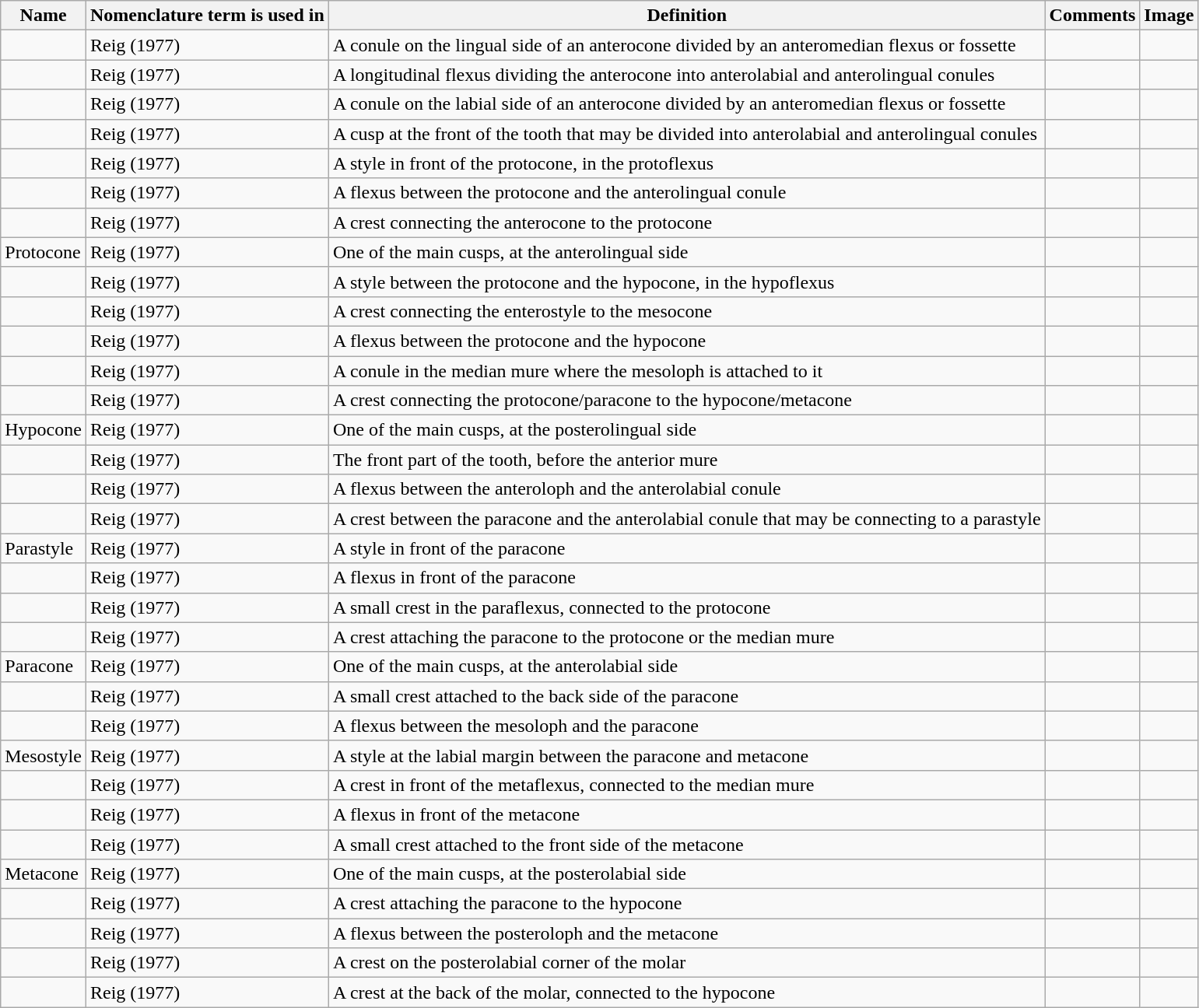<table class="wikitable sortable">
<tr>
<th>Name</th>
<th>Nomenclature term is used in</th>
<th>Definition</th>
<th>Comments</th>
<th>Image</th>
</tr>
<tr>
<td></td>
<td>Reig (1977)</td>
<td>A conule on the lingual side of an anterocone divided by an anteromedian flexus or fossette</td>
<td></td>
<td></td>
</tr>
<tr>
<td></td>
<td>Reig (1977)</td>
<td>A longitudinal flexus dividing the anterocone into anterolabial and anterolingual conules</td>
<td></td>
<td></td>
</tr>
<tr>
<td></td>
<td>Reig (1977)</td>
<td>A conule on the labial side of an anterocone divided by an anteromedian flexus or fossette</td>
<td></td>
<td></td>
</tr>
<tr>
<td></td>
<td>Reig (1977)</td>
<td>A cusp at the front of the tooth that may be divided into anterolabial and anterolingual conules</td>
<td></td>
<td></td>
</tr>
<tr>
<td></td>
<td>Reig (1977)</td>
<td>A style in front of the protocone, in the protoflexus</td>
<td></td>
<td></td>
</tr>
<tr>
<td></td>
<td>Reig (1977)</td>
<td>A flexus between the protocone and the anterolingual conule</td>
<td></td>
<td></td>
</tr>
<tr>
<td></td>
<td>Reig (1977)</td>
<td>A crest connecting the anterocone to the protocone</td>
<td></td>
<td></td>
</tr>
<tr>
<td>Protocone</td>
<td>Reig (1977)</td>
<td>One of the main cusps, at the anterolingual side</td>
<td></td>
<td></td>
</tr>
<tr>
<td></td>
<td>Reig (1977)</td>
<td>A style between the protocone and the hypocone, in the hypoflexus</td>
<td></td>
<td></td>
</tr>
<tr>
<td></td>
<td>Reig (1977)</td>
<td>A crest connecting the enterostyle to the mesocone</td>
<td></td>
<td></td>
</tr>
<tr>
<td></td>
<td>Reig (1977)</td>
<td>A flexus between the protocone and the hypocone</td>
<td></td>
<td></td>
</tr>
<tr>
<td></td>
<td>Reig (1977)</td>
<td>A conule in the median mure where the mesoloph is attached to it</td>
<td></td>
<td></td>
</tr>
<tr>
<td></td>
<td>Reig (1977)</td>
<td>A crest connecting the protocone/paracone to the hypocone/metacone</td>
<td></td>
<td></td>
</tr>
<tr>
<td>Hypocone</td>
<td>Reig (1977)</td>
<td>One of the main cusps, at the posterolingual side</td>
<td></td>
<td></td>
</tr>
<tr>
<td></td>
<td>Reig (1977)</td>
<td>The front part of the tooth, before the anterior mure</td>
<td></td>
<td></td>
</tr>
<tr>
<td></td>
<td>Reig (1977)</td>
<td>A flexus between the anteroloph and the anterolabial conule</td>
<td></td>
<td></td>
</tr>
<tr>
<td></td>
<td>Reig (1977)</td>
<td>A crest between the paracone and the anterolabial conule that may be connecting to a parastyle</td>
<td></td>
<td></td>
</tr>
<tr>
<td>Parastyle</td>
<td>Reig (1977)</td>
<td>A style in front of the paracone</td>
<td></td>
<td></td>
</tr>
<tr>
<td></td>
<td>Reig (1977)</td>
<td>A flexus in front of the paracone</td>
<td></td>
<td></td>
</tr>
<tr>
<td></td>
<td>Reig (1977)</td>
<td>A small crest in the paraflexus, connected to the protocone</td>
<td></td>
<td></td>
</tr>
<tr>
<td></td>
<td>Reig (1977)</td>
<td>A crest attaching the paracone to the protocone or the median mure</td>
<td></td>
<td></td>
</tr>
<tr>
<td>Paracone</td>
<td>Reig (1977)</td>
<td>One of the main cusps, at the anterolabial side</td>
<td></td>
<td></td>
</tr>
<tr>
<td></td>
<td>Reig (1977)</td>
<td>A small crest attached to the back side of the paracone</td>
<td></td>
<td></td>
</tr>
<tr>
<td></td>
<td>Reig (1977)</td>
<td>A flexus between the mesoloph and the paracone</td>
<td></td>
<td></td>
</tr>
<tr>
<td>Mesostyle</td>
<td>Reig (1977)</td>
<td>A style at the labial margin between the paracone and metacone</td>
<td></td>
<td></td>
</tr>
<tr>
<td></td>
<td>Reig (1977)</td>
<td>A crest in front of the metaflexus, connected to the median mure</td>
<td></td>
<td></td>
</tr>
<tr>
<td></td>
<td>Reig (1977)</td>
<td>A flexus in front of the metacone</td>
<td></td>
<td></td>
</tr>
<tr>
<td></td>
<td>Reig (1977)</td>
<td>A small crest attached to the front side of the metacone</td>
<td></td>
<td></td>
</tr>
<tr>
<td>Metacone</td>
<td>Reig (1977)</td>
<td>One of the main cusps, at the posterolabial side</td>
<td></td>
<td></td>
</tr>
<tr>
<td></td>
<td>Reig (1977)</td>
<td>A crest attaching the paracone to the hypocone</td>
<td></td>
<td></td>
</tr>
<tr>
<td></td>
<td>Reig (1977)</td>
<td>A flexus between the posteroloph and the metacone</td>
<td></td>
<td></td>
</tr>
<tr>
<td></td>
<td>Reig (1977)</td>
<td>A crest on the posterolabial corner of the molar</td>
<td></td>
<td></td>
</tr>
<tr>
<td></td>
<td>Reig (1977)</td>
<td>A crest at the back of the molar, connected to the hypocone</td>
<td></td>
<td></td>
</tr>
</table>
